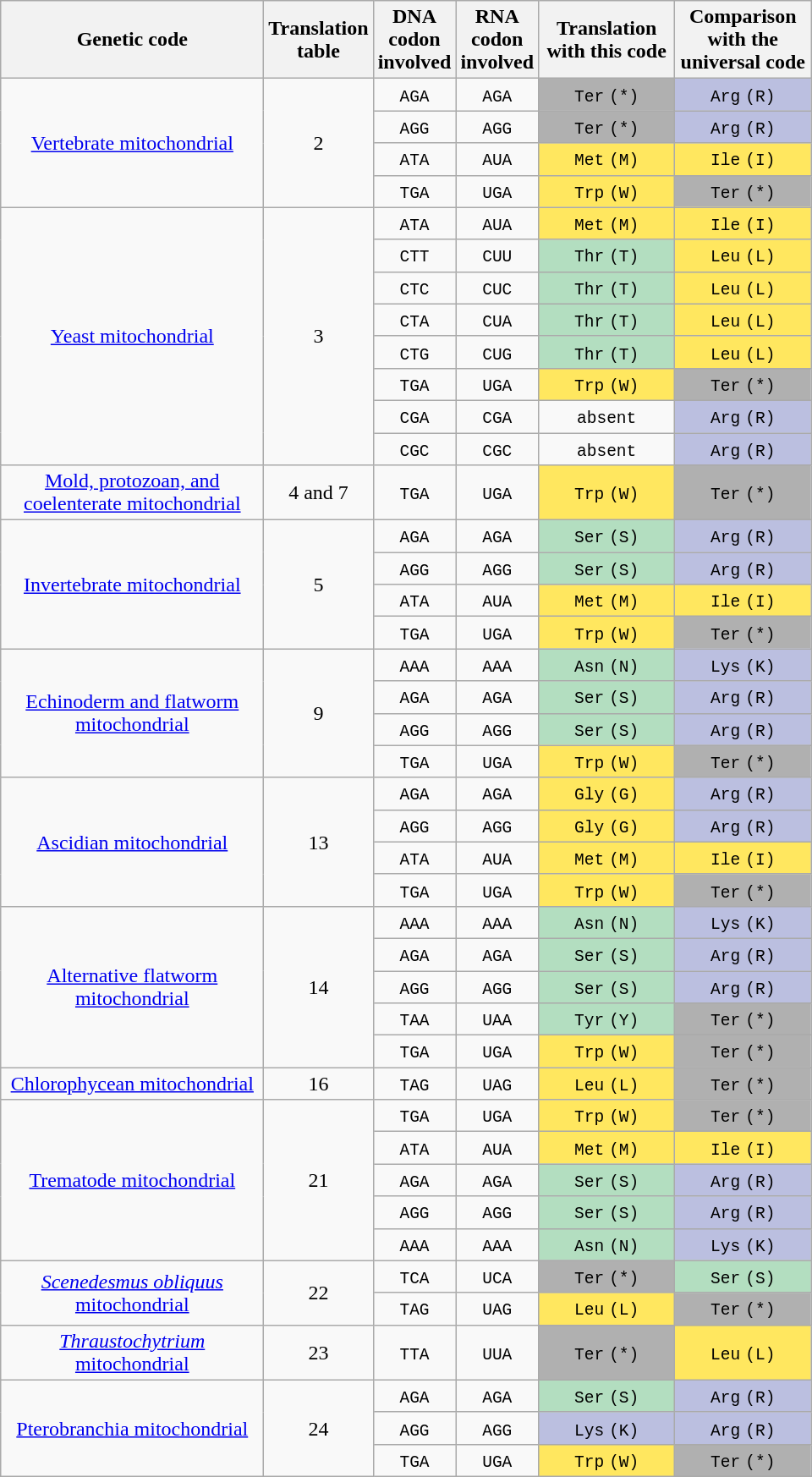<table class="wikitable sortable" style="text-align: center;">
<tr>
<th scope="col" style="width: 200px;">Genetic code</th>
<th scope="col" style="width: 50px;">Translation table</th>
<th scope="col" style="width: 50px;">DNA codon involved</th>
<th scope="col" style="width: 50px;">RNA codon involved</th>
<th scope="col" style="width: 100px;">Translation with this code</th>
<th scope="col" style="width: 100px;">Comparison with the universal code</th>
</tr>
<tr>
<td rowspan="4"><a href='#'>Vertebrate mitochondrial</a></td>
<td rowspan="4">2</td>
<td><code>AGA</code></td>
<td><code>AGA</code></td>
<td style="background-color:#B0B0B0;"><code>Ter</code> <code>(*)</code></td>
<td style="background-color:#bbbfe0;"><code>Arg</code> <code>(R)</code></td>
</tr>
<tr>
<td><code>AGG</code></td>
<td><code>AGG</code></td>
<td style="background-color:#B0B0B0;"><code>Ter</code> <code>(*)</code></td>
<td style="background-color:#bbbfe0;"><code>Arg</code> <code>(R)</code></td>
</tr>
<tr>
<td><code>ATA</code></td>
<td><code>AUA</code></td>
<td style="background-color:#ffe75f;"><code>Met</code> <code>(M)</code></td>
<td style="background-color:#ffe75f;"><code>Ile</code> <code>(I)</code></td>
</tr>
<tr>
<td><code>TGA</code></td>
<td><code>UGA</code></td>
<td style="background-color:#ffe75f;"><code>Trp</code> <code>(W)</code></td>
<td style="background-color:#B0B0B0;"><code>Ter</code> <code>(*)</code></td>
</tr>
<tr>
<td rowspan="8"><a href='#'>Yeast mitochondrial</a></td>
<td rowspan="8">3</td>
<td><code>ATA</code></td>
<td><code>AUA</code></td>
<td style="background-color:#ffe75f;"><code>Met</code> <code>(M)</code></td>
<td style="background-color:#ffe75f;"><code>Ile</code> <code>(I)</code></td>
</tr>
<tr>
<td><code>CTT</code></td>
<td><code>CUU</code></td>
<td style="background-color:#b3dec0;"><code>Thr</code> <code>(T)</code></td>
<td style="background-color:#ffe75f;"><code>Leu</code> <code>(L)</code></td>
</tr>
<tr>
<td><code>CTC</code></td>
<td><code>CUC</code></td>
<td style="background-color:#b3dec0;"><code>Thr</code> <code>(T)</code></td>
<td style="background-color:#ffe75f;"><code>Leu</code> <code>(L)</code></td>
</tr>
<tr>
<td><code>CTA</code></td>
<td><code>CUA</code></td>
<td style="background-color:#b3dec0;"><code>Thr</code> <code>(T)</code></td>
<td style="background-color:#ffe75f;"><code>Leu</code> <code>(L)</code></td>
</tr>
<tr>
<td><code>CTG</code></td>
<td><code>CUG</code></td>
<td style="background-color:#b3dec0;"><code>Thr</code> <code>(T)</code></td>
<td style="background-color:#ffe75f;"><code>Leu</code> <code>(L)</code></td>
</tr>
<tr>
<td><code>TGA</code></td>
<td><code>UGA</code></td>
<td style="background-color:#ffe75f;"><code>Trp</code> <code>(W)</code></td>
<td style="background-color:#B0B0B0;"><code>Ter</code> <code>(*)</code></td>
</tr>
<tr>
<td><code>CGA</code></td>
<td><code>CGA</code></td>
<td><code>absent</code></td>
<td style="background-color:#bbbfe0;"><code>Arg</code> <code>(R)</code></td>
</tr>
<tr>
<td><code>CGC</code></td>
<td><code>CGC</code></td>
<td><code>absent</code></td>
<td style="background-color:#bbbfe0;"><code>Arg</code> <code>(R)</code></td>
</tr>
<tr>
<td rowspan="1"><a href='#'>Mold, protozoan, and coelenterate mitochondrial</a></td>
<td rowspan="1">4 and 7</td>
<td><code>TGA</code></td>
<td><code>UGA</code></td>
<td style="background-color:#ffe75f;"><code>Trp</code> <code>(W)</code></td>
<td style="background-color:#B0B0B0;"><code>Ter</code> <code>(*)</code></td>
</tr>
<tr>
<td rowspan="4"><a href='#'>Invertebrate mitochondrial</a></td>
<td rowspan="4">5</td>
<td><code>AGA</code></td>
<td><code>AGA</code></td>
<td style="background-color:#b3dec0;"><code>Ser</code> <code>(S)</code></td>
<td style="background-color:#bbbfe0;"><code>Arg</code> <code>(R)</code></td>
</tr>
<tr>
<td><code>AGG</code></td>
<td><code>AGG</code></td>
<td style="background-color:#b3dec0;"><code>Ser</code> <code>(S)</code></td>
<td style="background-color:#bbbfe0;"><code>Arg</code> <code>(R)</code></td>
</tr>
<tr>
<td><code>ATA</code></td>
<td><code>AUA</code></td>
<td style="background-color:#ffe75f;"><code>Met</code> <code>(M)</code></td>
<td style="background-color:#ffe75f;"><code>Ile</code> <code>(I)</code></td>
</tr>
<tr>
<td><code>TGA</code></td>
<td><code>UGA</code></td>
<td style="background-color:#ffe75f;"><code>Trp</code> <code>(W)</code></td>
<td style="background-color:#B0B0B0;"><code>Ter</code> <code>(*)</code></td>
</tr>
<tr>
<td rowspan="4"><a href='#'>Echinoderm and flatworm mitochondrial</a></td>
<td rowspan="4">9</td>
<td><code>AAA</code></td>
<td><code>AAA</code></td>
<td style="background-color:#b3dec0;"><code>Asn</code> <code>(N)</code></td>
<td style="background-color:#bbbfe0;"><code>Lys</code> <code>(K)</code></td>
</tr>
<tr>
<td><code>AGA</code></td>
<td><code>AGA</code></td>
<td style="background-color:#b3dec0;"><code>Ser</code> <code>(S)</code></td>
<td style="background-color:#bbbfe0;"><code>Arg</code> <code>(R)</code></td>
</tr>
<tr>
<td><code>AGG</code></td>
<td><code>AGG</code></td>
<td style="background-color:#b3dec0;"><code>Ser</code> <code>(S)</code></td>
<td style="background-color:#bbbfe0;"><code>Arg</code> <code>(R)</code></td>
</tr>
<tr>
<td><code>TGA</code></td>
<td><code>UGA</code></td>
<td style="background-color:#ffe75f;"><code>Trp</code> <code>(W)</code></td>
<td style="background-color:#B0B0B0;"><code>Ter</code> <code>(*)</code></td>
</tr>
<tr>
<td rowspan="4"><a href='#'>Ascidian mitochondrial</a></td>
<td rowspan="4">13</td>
<td><code>AGA</code></td>
<td><code>AGA</code></td>
<td style="background-color:#ffe75f;"><code>Gly</code> <code>(G)</code></td>
<td style="background-color:#bbbfe0;"><code>Arg</code> <code>(R)</code></td>
</tr>
<tr>
<td><code>AGG</code></td>
<td><code>AGG</code></td>
<td style="background-color:#ffe75f;"><code>Gly</code> <code>(G)</code></td>
<td style="background-color:#bbbfe0;"><code>Arg</code> <code>(R)</code></td>
</tr>
<tr>
<td><code>ATA</code></td>
<td><code>AUA</code></td>
<td style="background-color:#ffe75f;"><code>Met</code> <code>(M)</code></td>
<td style="background-color:#ffe75f;"><code>Ile</code> <code>(I)</code></td>
</tr>
<tr>
<td><code>TGA</code></td>
<td><code>UGA</code></td>
<td style="background-color:#ffe75f;"><code>Trp</code> <code>(W)</code></td>
<td style="background-color:#B0B0B0;"><code>Ter</code> <code>(*)</code></td>
</tr>
<tr>
<td rowspan="5"><a href='#'>Alternative flatworm mitochondrial</a></td>
<td rowspan="5">14</td>
<td><code>AAA</code></td>
<td><code>AAA</code></td>
<td style="background-color:#b3dec0;"><code>Asn</code> <code>(N)</code></td>
<td style="background-color:#bbbfe0;"><code>Lys</code> <code>(K)</code></td>
</tr>
<tr>
<td><code>AGA</code></td>
<td><code>AGA</code></td>
<td style="background-color:#b3dec0;"><code>Ser</code> <code>(S)</code></td>
<td style="background-color:#bbbfe0;"><code>Arg</code> <code>(R)</code></td>
</tr>
<tr>
<td><code>AGG</code></td>
<td><code>AGG</code></td>
<td style="background-color:#b3dec0;"><code>Ser</code> <code>(S)</code></td>
<td style="background-color:#bbbfe0;"><code>Arg</code> <code>(R)</code></td>
</tr>
<tr>
<td><code>TAA</code></td>
<td><code>UAA</code></td>
<td style="background-color:#b3dec0;"><code>Tyr</code> <code>(Y)</code></td>
<td style="background-color:#B0B0B0;"><code>Ter</code> <code>(*)</code></td>
</tr>
<tr>
<td><code>TGA</code></td>
<td><code>UGA</code></td>
<td style="background-color:#ffe75f;"><code>Trp</code> <code>(W)</code></td>
<td style="background-color:#B0B0B0;"><code>Ter</code> <code>(*)</code></td>
</tr>
<tr>
<td rowspan="1"><a href='#'>Chlorophycean mitochondrial</a></td>
<td rowspan="1">16</td>
<td><code>TAG</code></td>
<td><code>UAG</code></td>
<td style="background-color:#ffe75f;"><code>Leu</code> <code>(L)</code></td>
<td style="background-color:#B0B0B0;"><code>Ter</code> <code>(*)</code></td>
</tr>
<tr>
<td rowspan="5"><a href='#'>Trematode mitochondrial</a></td>
<td rowspan="5">21</td>
<td><code>TGA</code></td>
<td><code>UGA</code></td>
<td style="background-color:#ffe75f;"><code>Trp</code> <code>(W)</code></td>
<td style="background-color:#B0B0B0;"><code>Ter</code> <code>(*)</code></td>
</tr>
<tr>
<td><code>ATA</code></td>
<td><code>AUA</code></td>
<td style="background-color:#ffe75f;"><code>Met</code> <code>(M)</code></td>
<td style="background-color:#ffe75f;"><code>Ile</code> <code>(I)</code></td>
</tr>
<tr>
<td><code>AGA</code></td>
<td><code>AGA</code></td>
<td style="background-color:#b3dec0;"><code>Ser</code> <code>(S)</code></td>
<td style="background-color:#bbbfe0;"><code>Arg</code> <code>(R)</code></td>
</tr>
<tr>
<td><code>AGG</code></td>
<td><code>AGG</code></td>
<td style="background-color:#b3dec0;"><code>Ser</code> <code>(S)</code></td>
<td style="background-color:#bbbfe0;"><code>Arg</code> <code>(R)</code></td>
</tr>
<tr>
<td><code>AAA</code></td>
<td><code>AAA</code></td>
<td style="background-color:#b3dec0;"><code>Asn</code> <code>(N)</code></td>
<td style="background-color:#bbbfe0;"><code>Lys</code> <code>(K)</code></td>
</tr>
<tr>
<td rowspan="2"><a href='#'><em>Scenedesmus obliquus</em> mitochondrial</a></td>
<td rowspan="2">22</td>
<td><code>TCA</code></td>
<td><code>UCA</code></td>
<td style="background-color:#B0B0B0;"><code>Ter</code> <code>(*)</code></td>
<td style="background-color:#b3dec0;"><code>Ser</code> <code>(S)</code></td>
</tr>
<tr>
<td><code>TAG</code></td>
<td><code>UAG</code></td>
<td style="background-color:#ffe75f;"><code>Leu</code> <code>(L)</code></td>
<td style="background-color:#B0B0B0;"><code>Ter</code> <code>(*)</code></td>
</tr>
<tr>
<td rowspan="1"><a href='#'><em>Thraustochytrium</em> mitochondrial</a></td>
<td rowspan="1">23</td>
<td><code>TTA</code></td>
<td><code>UUA</code></td>
<td style="background-color:#B0B0B0;"><code>Ter</code> <code>(*)</code></td>
<td style="background-color:#ffe75f;"><code>Leu</code> <code>(L)</code></td>
</tr>
<tr>
<td rowspan="3"><a href='#'>Pterobranchia mitochondrial</a></td>
<td rowspan="3">24</td>
<td><code>AGA</code></td>
<td><code>AGA</code></td>
<td style="background-color:#b3dec0;"><code>Ser</code> <code>(S)</code></td>
<td style="background-color:#bbbfe0;"><code>Arg</code> <code>(R)</code></td>
</tr>
<tr>
<td><code>AGG</code></td>
<td><code>AGG</code></td>
<td style="background-color:#bbbfe0;"><code>Lys</code> <code>(K)</code></td>
<td style="background-color:#bbbfe0;"><code>Arg</code> <code>(R)</code></td>
</tr>
<tr>
<td><code>TGA</code></td>
<td><code>UGA</code></td>
<td style="background-color:#ffe75f;"><code>Trp</code> <code>(W)</code></td>
<td style="background-color:#B0B0B0;"><code>Ter</code> <code>(*)</code></td>
</tr>
</table>
